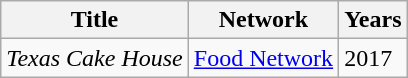<table class="wikitable sortable">
<tr>
<th>Title</th>
<th>Network</th>
<th>Years</th>
</tr>
<tr>
<td><em>Texas Cake House</em></td>
<td><a href='#'>Food Network</a></td>
<td>2017</td>
</tr>
</table>
